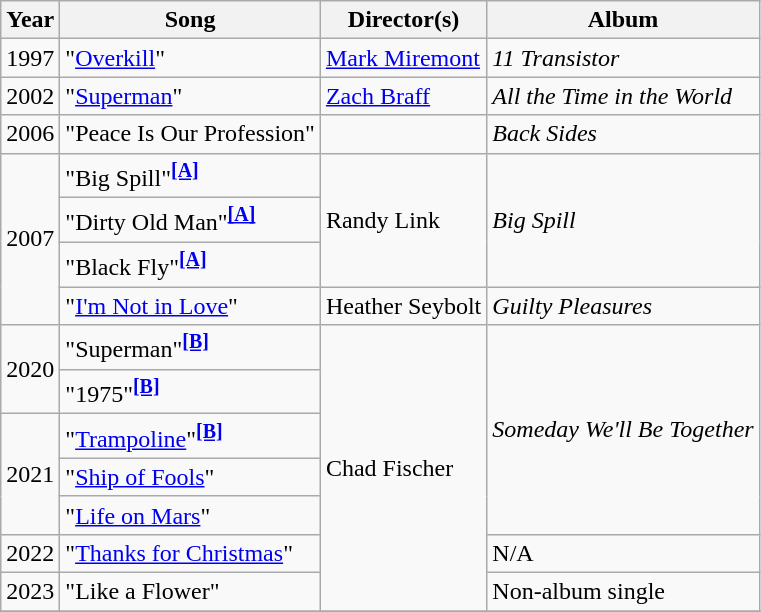<table class="wikitable">
<tr>
<th>Year</th>
<th>Song</th>
<th>Director(s)</th>
<th>Album</th>
</tr>
<tr>
<td rowspan="1">1997</td>
<td>"<a href='#'>Overkill</a>"</td>
<td rowspan="1"><a href='#'>Mark Miremont</a></td>
<td rowspan="1"><em>11 Transistor</em></td>
</tr>
<tr>
<td rowspan="1">2002</td>
<td>"<a href='#'>Superman</a>"</td>
<td rowspan="1"><a href='#'>Zach Braff</a></td>
<td rowspan="1"><em>All the Time in the World</em></td>
</tr>
<tr>
<td rowspan="1">2006</td>
<td>"Peace Is Our Profession"</td>
<td rowspan="1"></td>
<td rowspan="1"><em>Back Sides</em></td>
</tr>
<tr>
<td rowspan="4">2007</td>
<td>"Big Spill"<sup><span></span><a href='#'><strong>[A]</strong></a></sup></td>
<td rowspan="3">Randy Link</td>
<td rowspan="3"><em>Big Spill</em></td>
</tr>
<tr>
<td>"Dirty Old Man"<sup><span></span><a href='#'><strong>[A]</strong></a></sup></td>
</tr>
<tr>
<td>"Black Fly"<sup><span></span><a href='#'><strong>[A]</strong></a></sup></td>
</tr>
<tr>
<td>"<a href='#'>I'm Not in Love</a>"</td>
<td rowspan="1">Heather Seybolt</td>
<td rowspan="1"><em>Guilty Pleasures</em></td>
</tr>
<tr>
<td rowspan="2">2020</td>
<td>"Superman"<sup><span></span><a href='#'><strong>[B]</strong></a></sup></td>
<td rowspan="7">Chad Fischer</td>
<td rowspan="5"><em>Someday We'll Be Together</em></td>
</tr>
<tr>
<td>"1975"<sup><span></span><a href='#'><strong>[B]</strong></a></sup></td>
</tr>
<tr>
<td rowspan="3">2021</td>
<td>"<a href='#'>Trampoline</a>"<sup><span></span><a href='#'><strong>[B]</strong></a></sup></td>
</tr>
<tr>
<td>"<a href='#'>Ship of Fools</a>"</td>
</tr>
<tr>
<td>"<a href='#'>Life on Mars</a>"</td>
</tr>
<tr>
<td rowspan="1">2022</td>
<td>"<a href='#'>Thanks for Christmas</a>"</td>
<td rowspan="1">N/A</td>
</tr>
<tr>
<td rowspan="1">2023</td>
<td>"Like a Flower"</td>
<td rowspan="1">Non-album single</td>
</tr>
<tr>
</tr>
</table>
